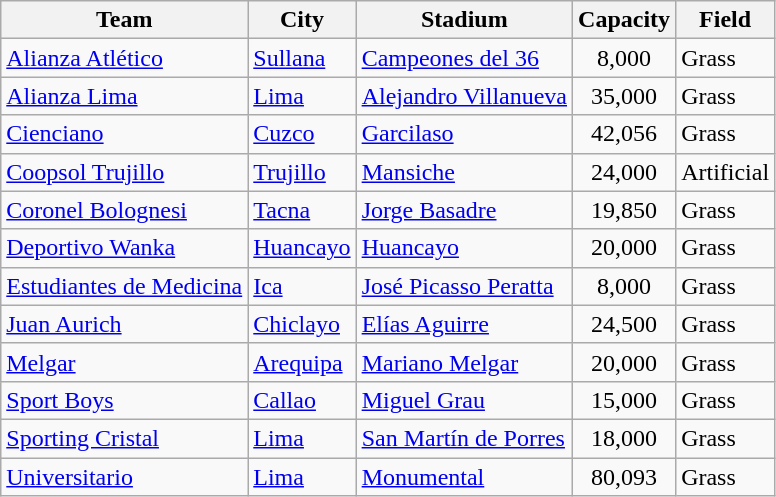<table class="wikitable sortable">
<tr>
<th>Team</th>
<th>City</th>
<th>Stadium</th>
<th>Capacity</th>
<th>Field</th>
</tr>
<tr>
<td><a href='#'>Alianza Atlético</a></td>
<td><a href='#'>Sullana</a></td>
<td><a href='#'>Campeones del 36</a></td>
<td align="center">8,000</td>
<td>Grass</td>
</tr>
<tr>
<td><a href='#'>Alianza Lima</a></td>
<td><a href='#'>Lima</a></td>
<td><a href='#'>Alejandro Villanueva</a></td>
<td align="center">35,000</td>
<td>Grass</td>
</tr>
<tr>
<td><a href='#'>Cienciano</a></td>
<td><a href='#'>Cuzco</a></td>
<td><a href='#'>Garcilaso</a></td>
<td align="center">42,056</td>
<td>Grass</td>
</tr>
<tr>
<td><a href='#'>Coopsol Trujillo</a></td>
<td><a href='#'>Trujillo</a></td>
<td><a href='#'>Mansiche</a></td>
<td align="center">24,000</td>
<td>Artificial</td>
</tr>
<tr>
<td><a href='#'>Coronel Bolognesi</a></td>
<td><a href='#'>Tacna</a></td>
<td><a href='#'>Jorge Basadre</a></td>
<td align="center">19,850</td>
<td>Grass</td>
</tr>
<tr>
<td><a href='#'>Deportivo Wanka</a></td>
<td><a href='#'>Huancayo</a></td>
<td><a href='#'>Huancayo</a></td>
<td align="center">20,000</td>
<td>Grass</td>
</tr>
<tr>
<td><a href='#'>Estudiantes de Medicina</a></td>
<td><a href='#'>Ica</a></td>
<td><a href='#'>José Picasso Peratta</a></td>
<td align="center">8,000</td>
<td>Grass</td>
</tr>
<tr>
<td><a href='#'>Juan Aurich</a></td>
<td><a href='#'>Chiclayo</a></td>
<td><a href='#'>Elías Aguirre</a></td>
<td align="center">24,500</td>
<td>Grass</td>
</tr>
<tr>
<td><a href='#'>Melgar</a></td>
<td><a href='#'>Arequipa</a></td>
<td><a href='#'>Mariano Melgar</a></td>
<td align="center">20,000</td>
<td>Grass</td>
</tr>
<tr>
<td><a href='#'>Sport Boys</a></td>
<td><a href='#'>Callao</a></td>
<td><a href='#'>Miguel Grau</a></td>
<td align="center">15,000</td>
<td>Grass</td>
</tr>
<tr>
<td><a href='#'>Sporting Cristal</a></td>
<td><a href='#'>Lima</a></td>
<td><a href='#'>San Martín de Porres</a></td>
<td align="center">18,000</td>
<td>Grass</td>
</tr>
<tr>
<td><a href='#'>Universitario</a></td>
<td><a href='#'>Lima</a></td>
<td><a href='#'>Monumental</a></td>
<td align="center">80,093</td>
<td>Grass</td>
</tr>
</table>
